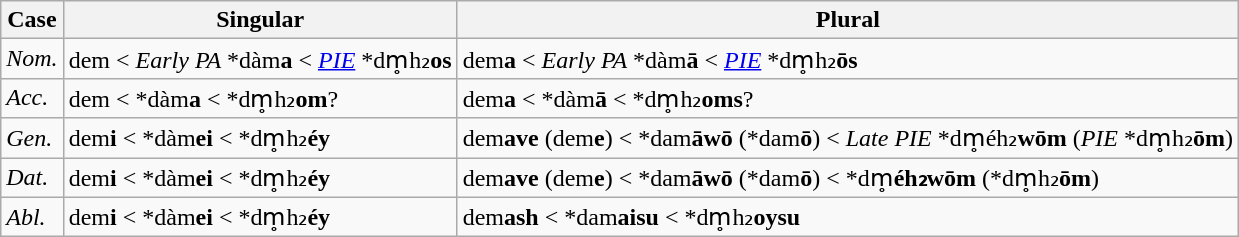<table class="wikitable sortable">
<tr>
<th>Case</th>
<th>Singular</th>
<th>Plural</th>
</tr>
<tr>
<td><em>Nom.</em></td>
<td>dem < <em>Early</em> <em>PA</em> *dàm<strong>a</strong> < <em><a href='#'>PIE</a></em> *dm̥h₂<strong>os</strong></td>
<td>dem<strong>a</strong> < <em>Early</em> <em>PA</em> *dàm<strong>ā</strong> < <em><a href='#'>PIE</a></em> *dm̥h₂<strong>ōs</strong></td>
</tr>
<tr>
<td><em>Acc.</em></td>
<td>dem < *dàm<strong>a</strong> < *dm̥h₂<strong>om</strong>?</td>
<td>dem<strong>a</strong> < *dàm<strong>ā</strong> < *dm̥h₂<strong>oms</strong>?</td>
</tr>
<tr>
<td><em>Gen.</em></td>
<td>dem<strong>i</strong> < *dàm<strong>ei</strong> < *dm̥h₂<strong>éy</strong></td>
<td>dem<strong>ave</strong> (dem<strong>e</strong>) < *dam<strong>āwō</strong> (*dam<strong>ō</strong>) < <em>Late PIE</em> *dm̥éh₂<strong>wōm</strong> (<em>PIE</em> *dm̥h₂<strong>ōm</strong>)</td>
</tr>
<tr>
<td><em>Dat.</em></td>
<td>dem<strong>i</strong> < *dàm<strong>ei</strong> < *dm̥h₂<strong>éy</strong></td>
<td>dem<strong>ave</strong> (dem<strong>e</strong>) < *dam<strong>āwō</strong> (*dam<strong>ō</strong>) < *dm̥<strong>éh₂wōm</strong> (*dm̥h₂<strong>ōm</strong>)</td>
</tr>
<tr>
<td><em>Abl.</em></td>
<td>dem<strong>i</strong> < *dàm<strong>ei</strong> < *dm̥h₂<strong>éy</strong></td>
<td>dem<strong>ash</strong> < *dam<strong>aisu</strong> < *dm̥h₂<strong>oysu</strong></td>
</tr>
</table>
